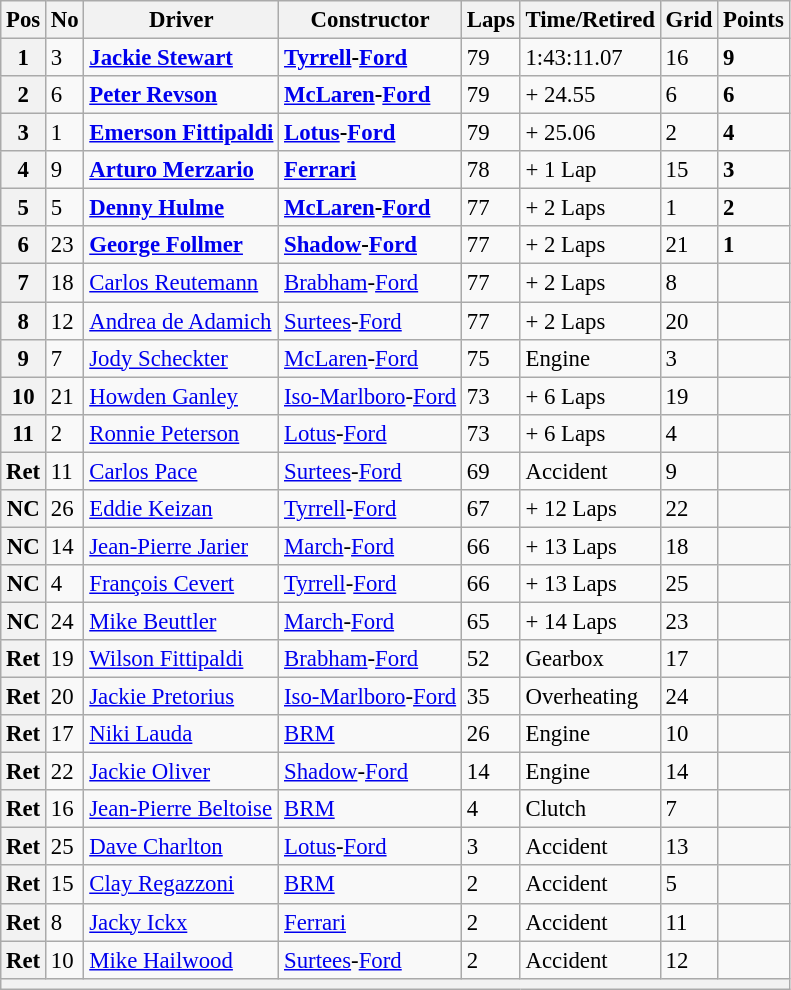<table class="wikitable" style="font-size: 95%;">
<tr>
<th>Pos</th>
<th>No</th>
<th>Driver</th>
<th>Constructor</th>
<th>Laps</th>
<th>Time/Retired</th>
<th>Grid</th>
<th>Points</th>
</tr>
<tr>
<th>1</th>
<td>3</td>
<td> <strong><a href='#'>Jackie Stewart</a></strong></td>
<td><strong><a href='#'>Tyrrell</a>-<a href='#'>Ford</a></strong></td>
<td>79</td>
<td>1:43:11.07</td>
<td>16</td>
<td><strong>9</strong></td>
</tr>
<tr>
<th>2</th>
<td>6</td>
<td> <strong><a href='#'>Peter Revson</a></strong></td>
<td><strong><a href='#'>McLaren</a>-<a href='#'>Ford</a></strong></td>
<td>79</td>
<td>+ 24.55</td>
<td>6</td>
<td><strong>6</strong></td>
</tr>
<tr>
<th>3</th>
<td>1</td>
<td> <strong><a href='#'>Emerson Fittipaldi</a></strong></td>
<td><strong><a href='#'>Lotus</a>-<a href='#'>Ford</a></strong></td>
<td>79</td>
<td>+ 25.06</td>
<td>2</td>
<td><strong>4</strong></td>
</tr>
<tr>
<th>4</th>
<td>9</td>
<td> <strong><a href='#'>Arturo Merzario</a></strong></td>
<td><strong><a href='#'>Ferrari</a></strong></td>
<td>78</td>
<td>+ 1 Lap</td>
<td>15</td>
<td><strong>3</strong></td>
</tr>
<tr>
<th>5</th>
<td>5</td>
<td> <strong><a href='#'>Denny Hulme</a></strong></td>
<td><strong><a href='#'>McLaren</a>-<a href='#'>Ford</a></strong></td>
<td>77</td>
<td>+ 2 Laps</td>
<td>1</td>
<td><strong>2</strong></td>
</tr>
<tr>
<th>6</th>
<td>23</td>
<td> <strong><a href='#'>George Follmer</a></strong></td>
<td><strong><a href='#'>Shadow</a>-<a href='#'>Ford</a></strong></td>
<td>77</td>
<td>+ 2 Laps</td>
<td>21</td>
<td><strong>1</strong></td>
</tr>
<tr>
<th>7</th>
<td>18</td>
<td> <a href='#'>Carlos Reutemann</a></td>
<td><a href='#'>Brabham</a>-<a href='#'>Ford</a></td>
<td>77</td>
<td>+ 2 Laps</td>
<td>8</td>
<td> </td>
</tr>
<tr>
<th>8</th>
<td>12</td>
<td> <a href='#'>Andrea de Adamich</a></td>
<td><a href='#'>Surtees</a>-<a href='#'>Ford</a></td>
<td>77</td>
<td>+ 2 Laps</td>
<td>20</td>
<td> </td>
</tr>
<tr>
<th>9</th>
<td>7</td>
<td> <a href='#'>Jody Scheckter</a></td>
<td><a href='#'>McLaren</a>-<a href='#'>Ford</a></td>
<td>75</td>
<td>Engine</td>
<td>3</td>
<td> </td>
</tr>
<tr>
<th>10</th>
<td>21</td>
<td> <a href='#'>Howden Ganley</a></td>
<td><a href='#'>Iso-Marlboro</a>-<a href='#'>Ford</a></td>
<td>73</td>
<td>+ 6 Laps</td>
<td>19</td>
<td> </td>
</tr>
<tr>
<th>11</th>
<td>2</td>
<td> <a href='#'>Ronnie Peterson</a></td>
<td><a href='#'>Lotus</a>-<a href='#'>Ford</a></td>
<td>73</td>
<td>+ 6 Laps</td>
<td>4</td>
<td> </td>
</tr>
<tr>
<th>Ret</th>
<td>11</td>
<td> <a href='#'>Carlos Pace</a></td>
<td><a href='#'>Surtees</a>-<a href='#'>Ford</a></td>
<td>69</td>
<td>Accident</td>
<td>9</td>
<td> </td>
</tr>
<tr>
<th>NC</th>
<td>26</td>
<td> <a href='#'>Eddie Keizan</a></td>
<td><a href='#'>Tyrrell</a>-<a href='#'>Ford</a></td>
<td>67</td>
<td>+ 12 Laps</td>
<td>22</td>
<td> </td>
</tr>
<tr>
<th>NC</th>
<td>14</td>
<td> <a href='#'>Jean-Pierre Jarier</a></td>
<td><a href='#'>March</a>-<a href='#'>Ford</a></td>
<td>66</td>
<td>+ 13 Laps</td>
<td>18</td>
<td> </td>
</tr>
<tr>
<th>NC</th>
<td>4</td>
<td> <a href='#'>François Cevert</a></td>
<td><a href='#'>Tyrrell</a>-<a href='#'>Ford</a></td>
<td>66</td>
<td>+ 13 Laps</td>
<td>25</td>
<td> </td>
</tr>
<tr>
<th>NC</th>
<td>24</td>
<td> <a href='#'>Mike Beuttler</a></td>
<td><a href='#'>March</a>-<a href='#'>Ford</a></td>
<td>65</td>
<td>+ 14 Laps</td>
<td>23</td>
<td> </td>
</tr>
<tr>
<th>Ret</th>
<td>19</td>
<td> <a href='#'>Wilson Fittipaldi</a></td>
<td><a href='#'>Brabham</a>-<a href='#'>Ford</a></td>
<td>52</td>
<td>Gearbox</td>
<td>17</td>
<td> </td>
</tr>
<tr>
<th>Ret</th>
<td>20</td>
<td> <a href='#'>Jackie Pretorius</a></td>
<td><a href='#'>Iso-Marlboro</a>-<a href='#'>Ford</a></td>
<td>35</td>
<td>Overheating</td>
<td>24</td>
<td> </td>
</tr>
<tr>
<th>Ret</th>
<td>17</td>
<td> <a href='#'>Niki Lauda</a></td>
<td><a href='#'>BRM</a></td>
<td>26</td>
<td>Engine</td>
<td>10</td>
<td> </td>
</tr>
<tr>
<th>Ret</th>
<td>22</td>
<td> <a href='#'>Jackie Oliver</a></td>
<td><a href='#'>Shadow</a>-<a href='#'>Ford</a></td>
<td>14</td>
<td>Engine</td>
<td>14</td>
<td> </td>
</tr>
<tr>
<th>Ret</th>
<td>16</td>
<td> <a href='#'>Jean-Pierre Beltoise</a></td>
<td><a href='#'>BRM</a></td>
<td>4</td>
<td>Clutch</td>
<td>7</td>
<td> </td>
</tr>
<tr>
<th>Ret</th>
<td>25</td>
<td> <a href='#'>Dave Charlton</a></td>
<td><a href='#'>Lotus</a>-<a href='#'>Ford</a></td>
<td>3</td>
<td>Accident</td>
<td>13</td>
<td> </td>
</tr>
<tr>
<th>Ret</th>
<td>15</td>
<td> <a href='#'>Clay Regazzoni</a></td>
<td><a href='#'>BRM</a></td>
<td>2</td>
<td>Accident</td>
<td>5</td>
<td> </td>
</tr>
<tr>
<th>Ret</th>
<td>8</td>
<td> <a href='#'>Jacky Ickx</a></td>
<td><a href='#'>Ferrari</a></td>
<td>2</td>
<td>Accident</td>
<td>11</td>
<td> </td>
</tr>
<tr>
<th>Ret</th>
<td>10</td>
<td> <a href='#'>Mike Hailwood</a></td>
<td><a href='#'>Surtees</a>-<a href='#'>Ford</a></td>
<td>2</td>
<td>Accident</td>
<td>12</td>
<td> </td>
</tr>
<tr>
<th colspan="8"></th>
</tr>
</table>
